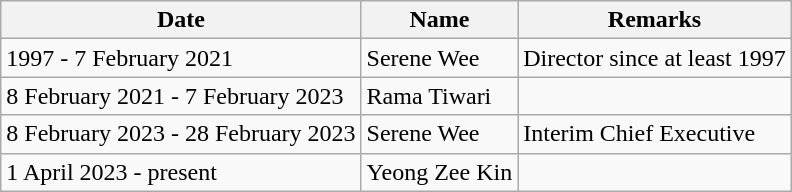<table class="wikitable">
<tr>
<th>Date</th>
<th>Name</th>
<th>Remarks</th>
</tr>
<tr>
<td>1997 - 7 February 2021</td>
<td>Serene Wee</td>
<td>Director since at least 1997</td>
</tr>
<tr>
<td>8 February 2021 - 7 February 2023</td>
<td>Rama Tiwari</td>
<td></td>
</tr>
<tr>
<td>8 February 2023 - 28 February 2023</td>
<td>Serene Wee</td>
<td>Interim Chief Executive</td>
</tr>
<tr>
<td>1 April 2023 - present</td>
<td>Yeong Zee Kin</td>
<td></td>
</tr>
</table>
